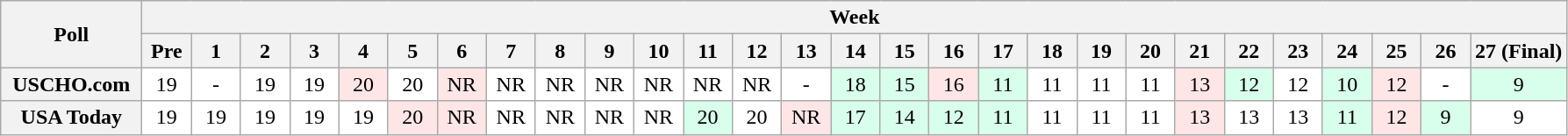<table class="wikitable" style="white-space:nowrap;">
<tr>
<th scope="col" width="100" rowspan="2">Poll</th>
<th colspan="28">Week</th>
</tr>
<tr>
<th scope="col" width="30">Pre</th>
<th scope="col" width="30">1</th>
<th scope="col" width="30">2</th>
<th scope="col" width="30">3</th>
<th scope="col" width="30">4</th>
<th scope="col" width="30">5</th>
<th scope="col" width="30">6</th>
<th scope="col" width="30">7</th>
<th scope="col" width="30">8</th>
<th scope="col" width="30">9</th>
<th scope="col" width="30">10</th>
<th scope="col" width="30">11</th>
<th scope="col" width="30">12</th>
<th scope="col" width="30">13</th>
<th scope="col" width="30">14</th>
<th scope="col" width="30">15</th>
<th scope="col" width="30">16</th>
<th scope="col" width="30">17</th>
<th scope="col" width="30">18</th>
<th scope="col" width="30">19</th>
<th scope="col" width="30">20</th>
<th scope="col" width="30">21</th>
<th scope="col" width="30">22</th>
<th scope="col" width="30">23</th>
<th scope="col" width="30">24</th>
<th scope="col" width="30">25</th>
<th scope="col" width="30">26</th>
<th scope="col" width="30">27 (Final)</th>
</tr>
<tr style="text-align:center;">
<th>USCHO.com</th>
<td bgcolor=FFFFFF>19</td>
<td bgcolor=FFFFFF>-</td>
<td bgcolor=FFFFFF>19</td>
<td bgcolor=FFFFFF>19</td>
<td bgcolor=FFE6E6>20</td>
<td bgcolor=FFFFFF>20</td>
<td bgcolor=FFE6E6>NR</td>
<td bgcolor=FFFFFF>NR</td>
<td bgcolor=FFFFFF>NR</td>
<td bgcolor=FFFFFF>NR</td>
<td bgcolor=FFFFFF>NR</td>
<td bgcolor=FFFFFF>NR</td>
<td bgcolor=FFFFFF>NR</td>
<td bgcolor=FFFFFF>-</td>
<td bgcolor=D8FFEB>18</td>
<td bgcolor=D8FFEB>15</td>
<td bgcolor=FFE6E6>16</td>
<td bgcolor=D8FFEB>11</td>
<td bgcolor=FFFFFF>11</td>
<td bgcolor=FFFFFF>11</td>
<td bgcolor=FFFFFF>11</td>
<td bgcolor=FFE6E6>13</td>
<td bgcolor=D8FFEB>12</td>
<td bgcolor=FFFFFF>12</td>
<td bgcolor=D8FFEB>10</td>
<td bgcolor=FFE6E6>12</td>
<td bgcolor=FFFFFF>-</td>
<td bgcolor=D8FFEB>9</td>
</tr>
<tr style="text-align:center;">
<th>USA Today</th>
<td bgcolor=FFFFFF>19</td>
<td bgcolor=FFFFFF>19</td>
<td bgcolor=FFFFFF>19</td>
<td bgcolor=FFFFFF>19</td>
<td bgcolor=FFFFFF>19</td>
<td bgcolor=FFE6E6>20</td>
<td bgcolor=FFE6E6>NR</td>
<td bgcolor=FFFFFF>NR</td>
<td bgcolor=FFFFFF>NR</td>
<td bgcolor=FFFFFF>NR</td>
<td bgcolor=FFFFFF>NR</td>
<td bgcolor=D8FFEB>20</td>
<td bgcolor=FFFFFF>20</td>
<td bgcolor=FFE6E6>NR</td>
<td bgcolor=D8FFEB>17</td>
<td bgcolor=D8FFEB>14</td>
<td bgcolor=D8FFEB>12</td>
<td bgcolor=D8FFEB>11</td>
<td bgcolor=FFFFFF>11</td>
<td bgcolor=FFFFFF>11</td>
<td bgcolor=FFFFFF>11</td>
<td bgcolor=FFE6E6>13</td>
<td bgcolor=FFFFFF>13</td>
<td bgcolor=FFFFFF>13</td>
<td bgcolor=D8FFEB>11</td>
<td bgcolor=FFE6E6>12</td>
<td bgcolor=D8FFEB>9</td>
<td bgcolor=FFFFFF>9</td>
</tr>
</table>
